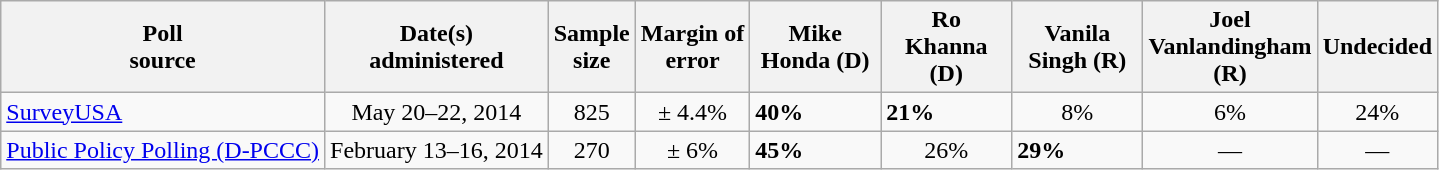<table class="wikitable">
<tr>
<th>Poll<br>source</th>
<th>Date(s)<br>administered</th>
<th>Sample<br>size</th>
<th>Margin of<br>error</th>
<th style="width:80px;">Mike<br>Honda (D)</th>
<th style="width:80px;">Ro<br>Khanna (D)</th>
<th style="width:80px;">Vanila<br>Singh (R)</th>
<th style="width:80px;">Joel<br>Vanlandingham (R)</th>
<th>Undecided</th>
</tr>
<tr>
<td><a href='#'>SurveyUSA</a></td>
<td align=center>May 20–22, 2014</td>
<td align=center>825</td>
<td align=center>± 4.4%</td>
<td><strong>40%</strong></td>
<td><strong>21%</strong></td>
<td align=center>8%</td>
<td align=center>6%</td>
<td align=center>24%</td>
</tr>
<tr>
<td><a href='#'>Public Policy Polling (D-PCCC)</a></td>
<td align=center>February 13–16, 2014</td>
<td align=center>270</td>
<td align=center>± 6%</td>
<td><strong>45%</strong></td>
<td align=center>26%</td>
<td><strong>29%</strong></td>
<td align=center>—</td>
<td align=center>—</td>
</tr>
</table>
